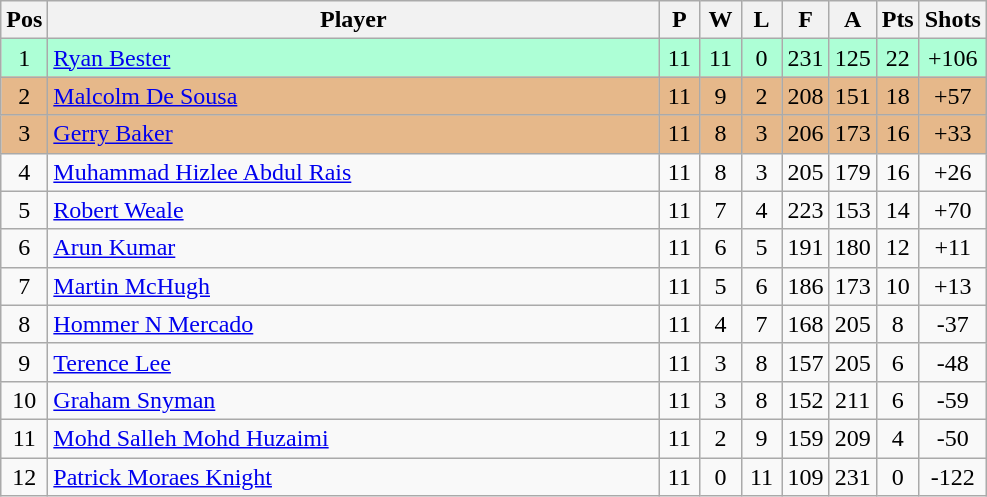<table class="wikitable" style="font-size: 100%">
<tr>
<th width=20>Pos</th>
<th width=400>Player</th>
<th width=20>P</th>
<th width=20>W</th>
<th width=20>L</th>
<th width=20>F</th>
<th width=20>A</th>
<th width=20>Pts</th>
<th width=20>Shots</th>
</tr>
<tr align=center style="background: #ADFFD6;">
<td>1</td>
<td align="left"> <a href='#'>Ryan Bester</a></td>
<td>11</td>
<td>11</td>
<td>0</td>
<td>231</td>
<td>125</td>
<td>22</td>
<td>+106</td>
</tr>
<tr align=center style="background: #E6B88A;">
<td>2</td>
<td align="left"> <a href='#'>Malcolm De Sousa</a></td>
<td>11</td>
<td>9</td>
<td>2</td>
<td>208</td>
<td>151</td>
<td>18</td>
<td>+57</td>
</tr>
<tr align=center style="background: #E6B88A;">
<td>3</td>
<td align="left"> <a href='#'>Gerry Baker</a></td>
<td>11</td>
<td>8</td>
<td>3</td>
<td>206</td>
<td>173</td>
<td>16</td>
<td>+33</td>
</tr>
<tr align=center>
<td>4</td>
<td align="left"> <a href='#'>Muhammad Hizlee Abdul Rais</a></td>
<td>11</td>
<td>8</td>
<td>3</td>
<td>205</td>
<td>179</td>
<td>16</td>
<td>+26</td>
</tr>
<tr align=center>
<td>5</td>
<td align="left"> <a href='#'>Robert Weale</a></td>
<td>11</td>
<td>7</td>
<td>4</td>
<td>223</td>
<td>153</td>
<td>14</td>
<td>+70</td>
</tr>
<tr align=center>
<td>6</td>
<td align="left"> <a href='#'>Arun Kumar</a></td>
<td>11</td>
<td>6</td>
<td>5</td>
<td>191</td>
<td>180</td>
<td>12</td>
<td>+11</td>
</tr>
<tr align=center>
<td>7</td>
<td align="left"> <a href='#'>Martin McHugh</a></td>
<td>11</td>
<td>5</td>
<td>6</td>
<td>186</td>
<td>173</td>
<td>10</td>
<td>+13</td>
</tr>
<tr align=center>
<td>8</td>
<td align="left"> <a href='#'>Hommer N Mercado</a></td>
<td>11</td>
<td>4</td>
<td>7</td>
<td>168</td>
<td>205</td>
<td>8</td>
<td>-37</td>
</tr>
<tr align=center>
<td>9</td>
<td align="left"> <a href='#'>Terence Lee</a></td>
<td>11</td>
<td>3</td>
<td>8</td>
<td>157</td>
<td>205</td>
<td>6</td>
<td>-48</td>
</tr>
<tr align=center>
<td>10</td>
<td align="left"> <a href='#'>Graham Snyman</a></td>
<td>11</td>
<td>3</td>
<td>8</td>
<td>152</td>
<td>211</td>
<td>6</td>
<td>-59</td>
</tr>
<tr align=center>
<td>11</td>
<td align="left"> <a href='#'>Mohd Salleh Mohd Huzaimi</a></td>
<td>11</td>
<td>2</td>
<td>9</td>
<td>159</td>
<td>209</td>
<td>4</td>
<td>-50</td>
</tr>
<tr align=center>
<td>12</td>
<td align="left"> <a href='#'>Patrick Moraes Knight</a></td>
<td>11</td>
<td>0</td>
<td>11</td>
<td>109</td>
<td>231</td>
<td>0</td>
<td>-122</td>
</tr>
</table>
